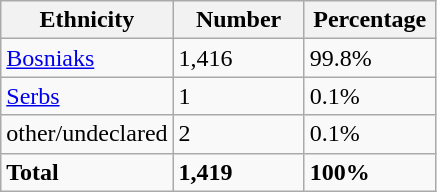<table class="wikitable">
<tr>
<th width="100px">Ethnicity</th>
<th width="80px">Number</th>
<th width="80px">Percentage</th>
</tr>
<tr>
<td><a href='#'>Bosniaks</a></td>
<td>1,416</td>
<td>99.8%</td>
</tr>
<tr>
<td><a href='#'>Serbs</a></td>
<td>1</td>
<td>0.1%</td>
</tr>
<tr>
<td>other/undeclared</td>
<td>2</td>
<td>0.1%</td>
</tr>
<tr>
<td><strong>Total</strong></td>
<td><strong>1,419</strong></td>
<td><strong>100%</strong></td>
</tr>
</table>
